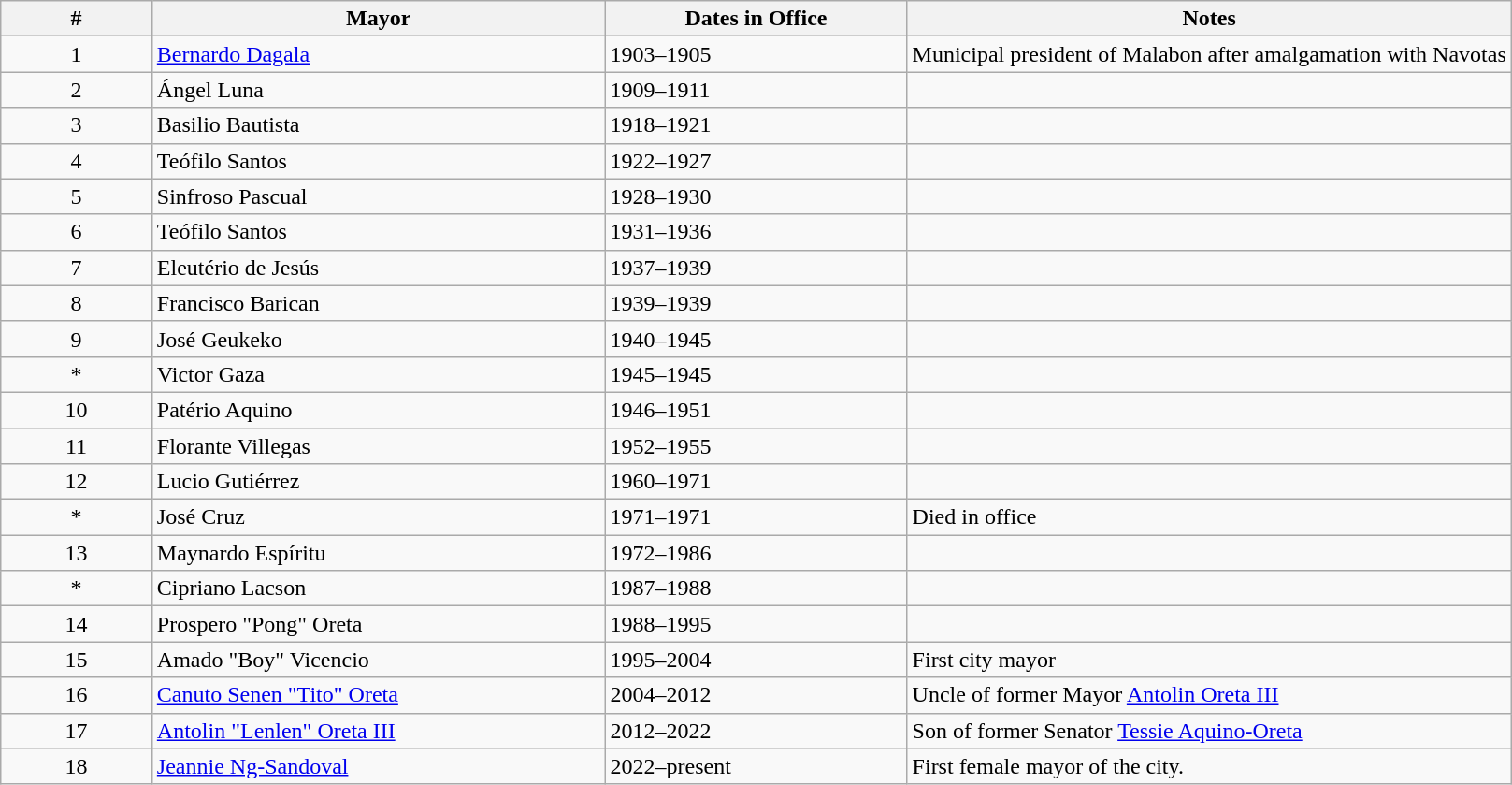<table class="wikitable">
<tr align=center valign=top>
<th>#</th>
<th width = "30%">Mayor</th>
<th width = "20%">Dates in Office</th>
<th width = "40%">Notes</th>
</tr>
<tr>
<td align=center>1</td>
<td><a href='#'>Bernardo Dagala</a></td>
<td>1903–1905</td>
<td>Municipal president of Malabon after amalgamation with Navotas</td>
</tr>
<tr>
<td align=center>2</td>
<td>Ángel Luna</td>
<td>1909–1911</td>
<td></td>
</tr>
<tr>
<td align=center>3</td>
<td>Basilio Bautista</td>
<td>1918–1921</td>
<td></td>
</tr>
<tr>
<td align=center>4</td>
<td>Teófilo Santos</td>
<td>1922–1927</td>
<td></td>
</tr>
<tr>
<td align=center>5</td>
<td>Sinfroso Pascual</td>
<td>1928–1930</td>
<td></td>
</tr>
<tr>
<td align=center>6</td>
<td>Teófilo Santos</td>
<td>1931–1936</td>
<td></td>
</tr>
<tr>
<td align=center>7</td>
<td>Eleutério de Jesús</td>
<td>1937–1939</td>
<td></td>
</tr>
<tr>
<td align=center>8</td>
<td>Francisco Barican</td>
<td>1939–1939</td>
<td></td>
</tr>
<tr>
<td align=center>9</td>
<td>José Geukeko</td>
<td>1940–1945</td>
<td></td>
</tr>
<tr>
<td align=center>*</td>
<td>Victor Gaza</td>
<td>1945–1945</td>
<td></td>
</tr>
<tr>
<td align=center>10</td>
<td>Patério Aquino</td>
<td>1946–1951</td>
<td></td>
</tr>
<tr>
<td align=center>11</td>
<td>Florante Villegas</td>
<td>1952–1955</td>
<td></td>
</tr>
<tr>
<td align=center>12</td>
<td>Lucio Gutiérrez</td>
<td>1960–1971</td>
<td></td>
</tr>
<tr>
<td align=center>*</td>
<td>José Cruz</td>
<td>1971–1971</td>
<td>Died in office</td>
</tr>
<tr>
<td align=center>13</td>
<td>Maynardo Espíritu</td>
<td>1972–1986</td>
<td></td>
</tr>
<tr>
<td align=center>*</td>
<td>Cipriano Lacson</td>
<td>1987–1988</td>
<td></td>
</tr>
<tr>
<td align=center>14</td>
<td>Prospero "Pong" Oreta</td>
<td>1988–1995</td>
<td></td>
</tr>
<tr>
<td align=center>15</td>
<td>Amado "Boy" Vicencio</td>
<td>1995–2004</td>
<td>First city mayor</td>
</tr>
<tr>
<td align=center>16</td>
<td><a href='#'>Canuto Senen "Tito" Oreta</a></td>
<td>2004–2012</td>
<td>Uncle of former Mayor <a href='#'>Antolin Oreta III</a></td>
</tr>
<tr>
<td align=center>17</td>
<td><a href='#'>Antolin "Lenlen" Oreta III</a></td>
<td>2012–2022</td>
<td>Son of former Senator <a href='#'>Tessie Aquino-Oreta</a></td>
</tr>
<tr>
<td align=center>18</td>
<td><a href='#'>Jeannie Ng-Sandoval</a></td>
<td>2022–present</td>
<td>First female mayor of the city.</td>
</tr>
</table>
